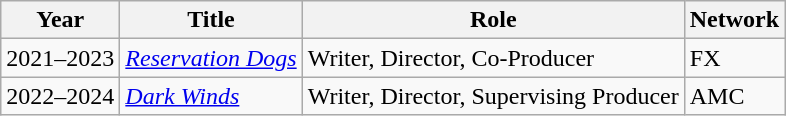<table class="wikitable sortable">
<tr>
<th>Year</th>
<th>Title</th>
<th>Role</th>
<th>Network</th>
</tr>
<tr>
<td>2021–2023</td>
<td><em><a href='#'>Reservation Dogs</a></em></td>
<td>Writer, Director, Co-Producer</td>
<td>FX</td>
</tr>
<tr>
<td>2022–2024</td>
<td><em><a href='#'>Dark Winds</a></em></td>
<td>Writer, Director, Supervising Producer</td>
<td>AMC</td>
</tr>
</table>
